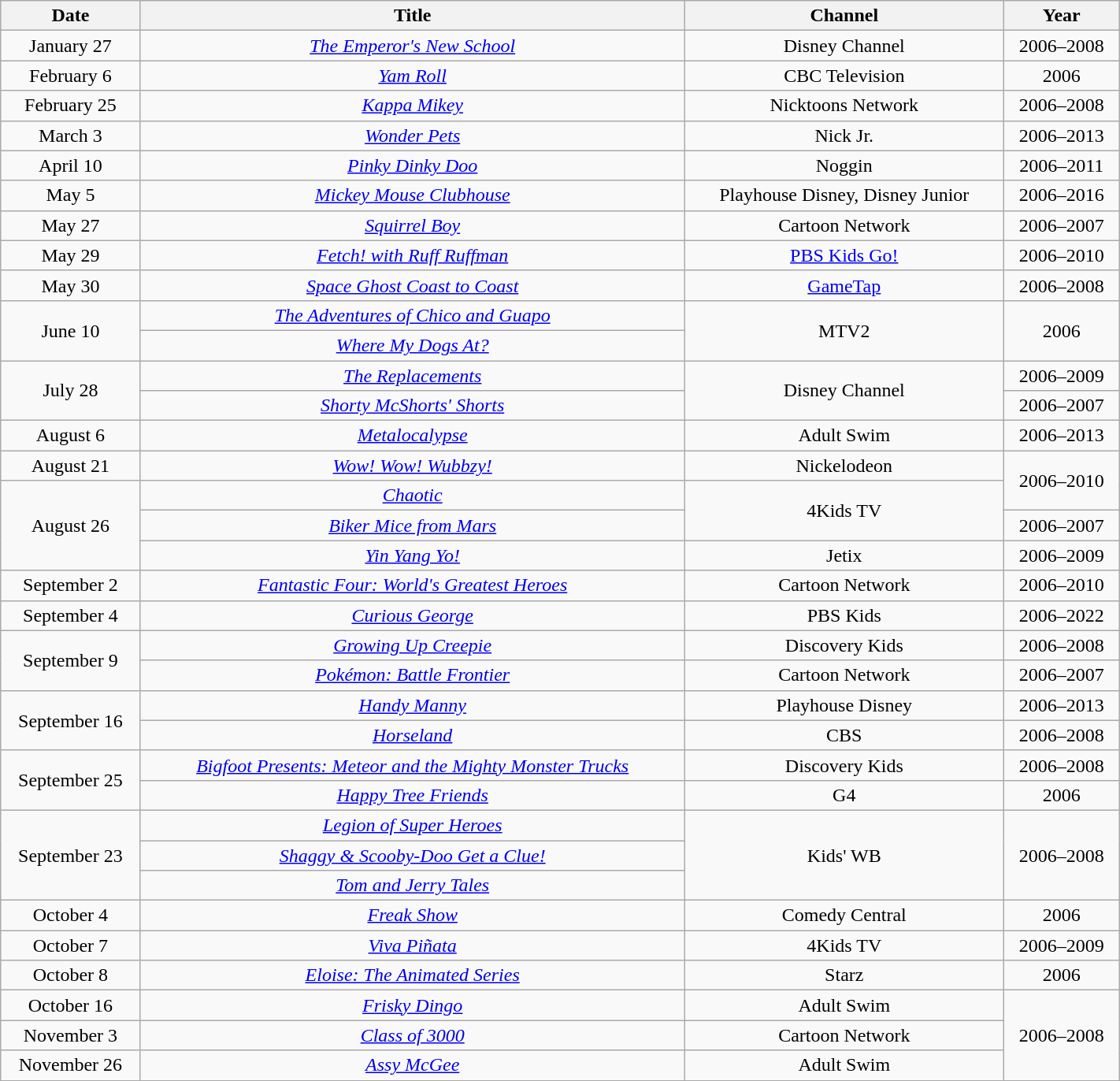<table class="wikitable sortable" style="text-align: center" width="75%">
<tr>
<th scope="col">Date</th>
<th scope="col">Title</th>
<th scope="col">Channel</th>
<th scope="col">Year</th>
</tr>
<tr>
<td>January 27</td>
<td><em><a href='#'>The Emperor's New School</a></em></td>
<td>Disney Channel</td>
<td>2006–2008</td>
</tr>
<tr>
<td>February 6</td>
<td><em><a href='#'>Yam Roll</a></em></td>
<td>CBC Television</td>
<td>2006</td>
</tr>
<tr>
<td>February 25</td>
<td><em><a href='#'>Kappa Mikey</a></em></td>
<td>Nicktoons Network</td>
<td>2006–2008</td>
</tr>
<tr>
<td>March 3</td>
<td><em><a href='#'>Wonder Pets</a></em></td>
<td>Nick Jr.</td>
<td>2006–2013</td>
</tr>
<tr>
<td>April 10</td>
<td><em><a href='#'>Pinky Dinky Doo</a></em></td>
<td>Noggin</td>
<td>2006–2011</td>
</tr>
<tr>
<td>May 5</td>
<td><em><a href='#'>Mickey Mouse Clubhouse</a></em></td>
<td>Playhouse Disney, Disney Junior</td>
<td>2006–2016</td>
</tr>
<tr>
<td>May 27</td>
<td><em><a href='#'>Squirrel Boy</a></em></td>
<td>Cartoon Network</td>
<td>2006–2007</td>
</tr>
<tr>
<td>May 29</td>
<td><em><a href='#'>Fetch! with Ruff Ruffman</a></em></td>
<td><a href='#'>PBS Kids Go!</a></td>
<td>2006–2010</td>
</tr>
<tr>
<td>May 30</td>
<td><em><a href='#'>Space Ghost Coast to Coast</a></em></td>
<td><a href='#'>GameTap</a></td>
<td>2006–2008</td>
</tr>
<tr>
<td rowspan=2>June 10</td>
<td><em><a href='#'>The Adventures of Chico and Guapo</a></em></td>
<td rowspan=2>MTV2</td>
<td rowspan=2>2006</td>
</tr>
<tr>
<td><em><a href='#'>Where My Dogs At?</a></em></td>
</tr>
<tr>
<td rowspan=2>July 28</td>
<td><em><a href='#'>The Replacements</a></em></td>
<td rowspan=2>Disney Channel</td>
<td>2006–2009</td>
</tr>
<tr>
<td><em><a href='#'>Shorty McShorts' Shorts</a></em></td>
<td>2006–2007</td>
</tr>
<tr>
<td>August 6</td>
<td><em><a href='#'>Metalocalypse</a></em></td>
<td>Adult Swim</td>
<td>2006–2013</td>
</tr>
<tr>
<td>August 21</td>
<td><em><a href='#'>Wow! Wow! Wubbzy!</a></em></td>
<td>Nickelodeon</td>
<td rowspan=2>2006–2010</td>
</tr>
<tr>
<td rowspan=3>August 26</td>
<td><em><a href='#'>Chaotic</a></em></td>
<td rowspan=2>4Kids TV</td>
</tr>
<tr>
<td><em><a href='#'>Biker Mice from Mars</a></em></td>
<td>2006–2007</td>
</tr>
<tr>
<td><em><a href='#'>Yin Yang Yo!</a></em></td>
<td>Jetix</td>
<td>2006–2009</td>
</tr>
<tr>
<td>September 2</td>
<td><em><a href='#'>Fantastic Four: World's Greatest Heroes</a></em></td>
<td>Cartoon Network</td>
<td>2006–2010</td>
</tr>
<tr>
<td>September 4</td>
<td><em><a href='#'>Curious George</a></em></td>
<td>PBS Kids</td>
<td>2006–2022</td>
</tr>
<tr>
<td rowspan=2>September 9</td>
<td><em><a href='#'>Growing Up Creepie</a></em></td>
<td>Discovery Kids</td>
<td>2006–2008</td>
</tr>
<tr>
<td><em><a href='#'>Pokémon: Battle Frontier</a></em></td>
<td>Cartoon Network</td>
<td>2006–2007</td>
</tr>
<tr>
<td rowspan=2>September 16</td>
<td><em><a href='#'>Handy Manny</a></em></td>
<td>Playhouse Disney</td>
<td>2006–2013</td>
</tr>
<tr>
<td><em><a href='#'>Horseland</a></em></td>
<td>CBS</td>
<td>2006–2008</td>
</tr>
<tr>
<td rowspan=2>September 25</td>
<td><em><a href='#'>Bigfoot Presents: Meteor and the Mighty Monster Trucks</a></em></td>
<td>Discovery Kids</td>
<td>2006–2008</td>
</tr>
<tr>
<td><em><a href='#'>Happy Tree Friends</a></em></td>
<td>G4</td>
<td>2006</td>
</tr>
<tr>
<td rowspan=3>September 23</td>
<td><em><a href='#'>Legion of Super Heroes</a></em></td>
<td rowspan=3>Kids' WB</td>
<td rowspan=3>2006–2008</td>
</tr>
<tr>
<td><em><a href='#'>Shaggy & Scooby-Doo Get a Clue!</a></em></td>
</tr>
<tr>
<td><em><a href='#'>Tom and Jerry Tales</a></em></td>
</tr>
<tr>
<td>October 4</td>
<td><em><a href='#'>Freak Show</a></em></td>
<td>Comedy Central</td>
<td>2006</td>
</tr>
<tr>
<td>October 7</td>
<td><em><a href='#'>Viva Piñata</a></em></td>
<td>4Kids TV</td>
<td>2006–2009</td>
</tr>
<tr>
<td>October 8</td>
<td><em><a href='#'>Eloise: The Animated Series</a></em></td>
<td>Starz</td>
<td>2006</td>
</tr>
<tr>
<td>October 16</td>
<td><em><a href='#'>Frisky Dingo</a></em></td>
<td>Adult Swim</td>
<td rowspan=3>2006–2008</td>
</tr>
<tr>
<td>November 3</td>
<td><em><a href='#'>Class of 3000</a></em></td>
<td>Cartoon Network</td>
</tr>
<tr>
<td>November 26</td>
<td><em><a href='#'>Assy McGee</a></em></td>
<td>Adult Swim</td>
</tr>
</table>
